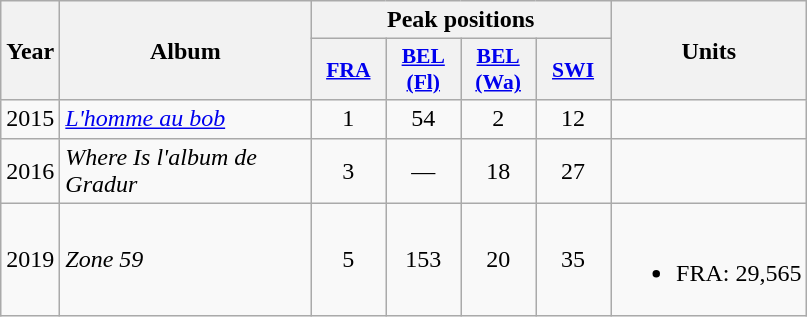<table class="wikitable">
<tr>
<th align="center" rowspan="2" width="10">Year</th>
<th align="center" rowspan="2" width="160">Album</th>
<th align="center" colspan="4" width="20">Peak positions</th>
<th rowspan="2">Units</th>
</tr>
<tr>
<th scope="col" style="width:3em;font-size:90%;"><a href='#'>FRA</a><br></th>
<th scope="col" style="width:3em;font-size:90%;"><a href='#'>BEL <br>(Fl)</a><br></th>
<th scope="col" style="width:3em;font-size:90%;"><a href='#'>BEL <br>(Wa)</a><br></th>
<th scope="col" style="width:3em;font-size:90%;"><a href='#'>SWI</a><br></th>
</tr>
<tr>
<td style="text-align:center;">2015</td>
<td><em><a href='#'>L'homme au bob</a></em></td>
<td style="text-align:center;">1</td>
<td style="text-align:center;">54</td>
<td style="text-align:center;">2</td>
<td style="text-align:center;">12</td>
<td></td>
</tr>
<tr>
<td style="text-align:center;">2016</td>
<td><em>Where Is l'album de Gradur</em></td>
<td style="text-align:center;">3<br></td>
<td style="text-align:center;">—</td>
<td style="text-align:center;">18</td>
<td style="text-align:center;">27</td>
<td></td>
</tr>
<tr>
<td style="text-align:center;">2019</td>
<td><em>Zone 59</em></td>
<td style="text-align:center;">5<br></td>
<td style="text-align:center;">153</td>
<td style="text-align:center;">20</td>
<td style="text-align:center;">35</td>
<td><br><ul><li>FRA: 29,565</li></ul></td>
</tr>
</table>
